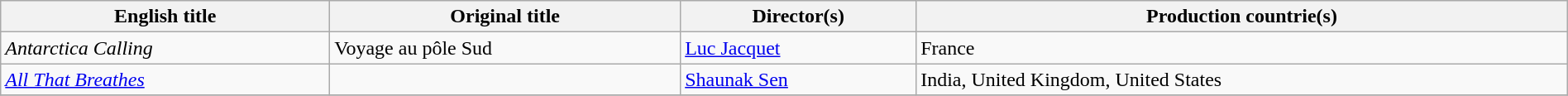<table class="sortable wikitable" style="width:100%; margin-bottom:4px" cellpadding="5">
<tr>
<th scope="col">English title</th>
<th scope="col">Original title</th>
<th scope="col">Director(s)</th>
<th scope="col">Production countrie(s)</th>
</tr>
<tr>
<td><em>Antarctica Calling</em></td>
<td>Voyage au pôle Sud</td>
<td><a href='#'>Luc Jacquet</a></td>
<td>France</td>
</tr>
<tr>
<td><em><a href='#'>All That Breathes</a></em></td>
<td></td>
<td><a href='#'>Shaunak Sen</a></td>
<td>India, United Kingdom, United States</td>
</tr>
<tr>
</tr>
</table>
